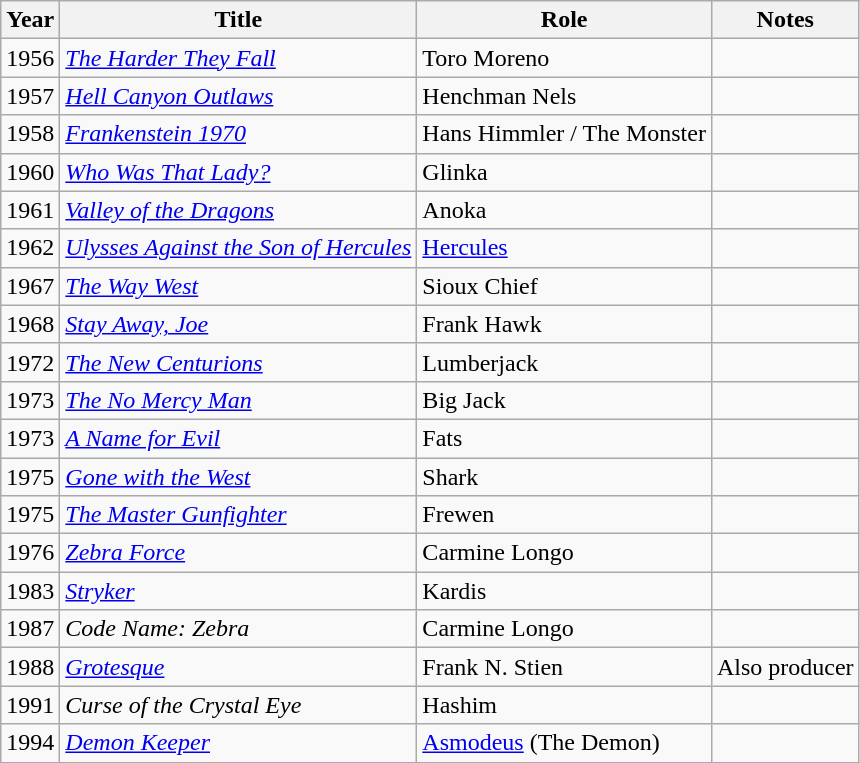<table class="wikitable sortable">
<tr>
<th>Year</th>
<th>Title</th>
<th>Role</th>
<th class="unsortable">Notes</th>
</tr>
<tr>
<td>1956</td>
<td><em><a href='#'>The Harder They Fall</a></em></td>
<td>Toro Moreno</td>
<td></td>
</tr>
<tr>
<td>1957</td>
<td><em><a href='#'>Hell Canyon Outlaws</a></em></td>
<td>Henchman Nels</td>
<td></td>
</tr>
<tr>
<td>1958</td>
<td><em><a href='#'>Frankenstein 1970</a></em></td>
<td>Hans Himmler / The Monster</td>
<td></td>
</tr>
<tr>
<td>1960</td>
<td><em><a href='#'>Who Was That Lady?</a></em></td>
<td>Glinka</td>
<td></td>
</tr>
<tr>
<td>1961</td>
<td><em><a href='#'>Valley of the Dragons</a></em></td>
<td>Anoka</td>
<td></td>
</tr>
<tr>
<td>1962</td>
<td><em><a href='#'>Ulysses Against the Son of Hercules</a></em></td>
<td><a href='#'>Hercules</a></td>
<td></td>
</tr>
<tr>
<td>1967</td>
<td><em><a href='#'>The Way West</a></em></td>
<td>Sioux Chief</td>
<td></td>
</tr>
<tr>
<td>1968</td>
<td><em><a href='#'>Stay Away, Joe</a></em></td>
<td>Frank Hawk</td>
<td></td>
</tr>
<tr>
<td>1972</td>
<td><em><a href='#'>The New Centurions</a></em></td>
<td>Lumberjack</td>
<td></td>
</tr>
<tr>
<td>1973</td>
<td><em><a href='#'>The No Mercy Man</a></em></td>
<td>Big Jack</td>
<td></td>
</tr>
<tr>
<td>1973</td>
<td><em><a href='#'>A Name for Evil</a></em></td>
<td>Fats</td>
<td></td>
</tr>
<tr>
<td>1975</td>
<td><em><a href='#'>Gone with the West</a></em></td>
<td>Shark</td>
<td></td>
</tr>
<tr>
<td>1975</td>
<td><em><a href='#'>The Master Gunfighter</a></em></td>
<td>Frewen</td>
<td></td>
</tr>
<tr>
<td>1976</td>
<td><em><a href='#'>Zebra Force</a></em></td>
<td>Carmine Longo</td>
<td></td>
</tr>
<tr>
<td>1983</td>
<td><em><a href='#'>Stryker</a></em></td>
<td>Kardis</td>
<td></td>
</tr>
<tr>
<td>1987</td>
<td><em>Code Name: Zebra</em></td>
<td>Carmine Longo</td>
<td></td>
</tr>
<tr>
<td>1988</td>
<td><em><a href='#'>Grotesque</a></em></td>
<td>Frank N. Stien</td>
<td>Also producer</td>
</tr>
<tr>
<td>1991</td>
<td><em>Curse of the Crystal Eye</em></td>
<td>Hashim</td>
<td></td>
</tr>
<tr>
<td>1994</td>
<td><em><a href='#'>Demon Keeper</a></em></td>
<td><a href='#'>Asmodeus</a> (The Demon)</td>
<td></td>
</tr>
</table>
